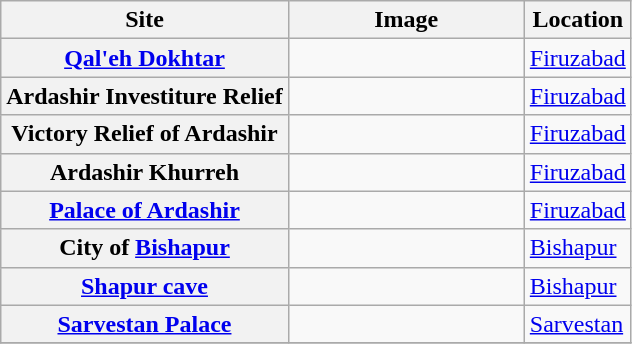<table class="wikitable sortable">
<tr>
<th scope="col">Site</th>
<th scope="col" class="unsortable" style="width:150px;">Image</th>
<th scope="col">Location</th>
</tr>
<tr>
<th scope="row"><a href='#'>Qal'eh Dokhtar</a></th>
<td></td>
<td><a href='#'>Firuzabad</a><br><small></small></td>
</tr>
<tr>
<th scope="row">Ardashir Investiture Relief</th>
<td></td>
<td><a href='#'>Firuzabad</a><br><small></small></td>
</tr>
<tr>
<th scope="row">Victory Relief of Ardashir</th>
<td></td>
<td><a href='#'>Firuzabad</a><br><small></small></td>
</tr>
<tr>
<th scope="row">Ardashir Khurreh</th>
<td></td>
<td><a href='#'>Firuzabad</a><br><small></small></td>
</tr>
<tr>
<th scope="row"><a href='#'>Palace of Ardashir</a></th>
<td></td>
<td><a href='#'>Firuzabad</a><br><small></small></td>
</tr>
<tr>
<th scope="row">City of <a href='#'>Bishapur</a></th>
<td></td>
<td><a href='#'>Bishapur</a><br><small></small></td>
</tr>
<tr>
<th scope="row"><a href='#'>Shapur cave</a></th>
<td></td>
<td><a href='#'>Bishapur</a><br><small></small></td>
</tr>
<tr>
<th scope="row"><a href='#'>Sarvestan Palace</a></th>
<td></td>
<td><a href='#'>Sarvestan</a><br><small></small></td>
</tr>
<tr>
</tr>
</table>
